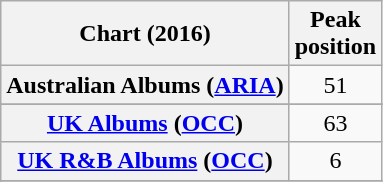<table class="wikitable sortable plainrowheaders" style="text-align:center">
<tr>
<th scope="col">Chart (2016)</th>
<th scope="col">Peak<br>position</th>
</tr>
<tr>
<th scope="row">Australian Albums (<a href='#'>ARIA</a>)</th>
<td>51</td>
</tr>
<tr>
</tr>
<tr>
</tr>
<tr>
</tr>
<tr>
</tr>
<tr>
</tr>
<tr>
</tr>
<tr>
</tr>
<tr>
</tr>
<tr>
</tr>
<tr>
</tr>
<tr>
<th scope=row><a href='#'>UK Albums</a> (<a href='#'>OCC</a>)</th>
<td>63</td>
</tr>
<tr>
<th scope=row><a href='#'>UK R&B Albums</a> (<a href='#'>OCC</a>)</th>
<td>6</td>
</tr>
<tr>
</tr>
<tr>
</tr>
<tr>
</tr>
</table>
